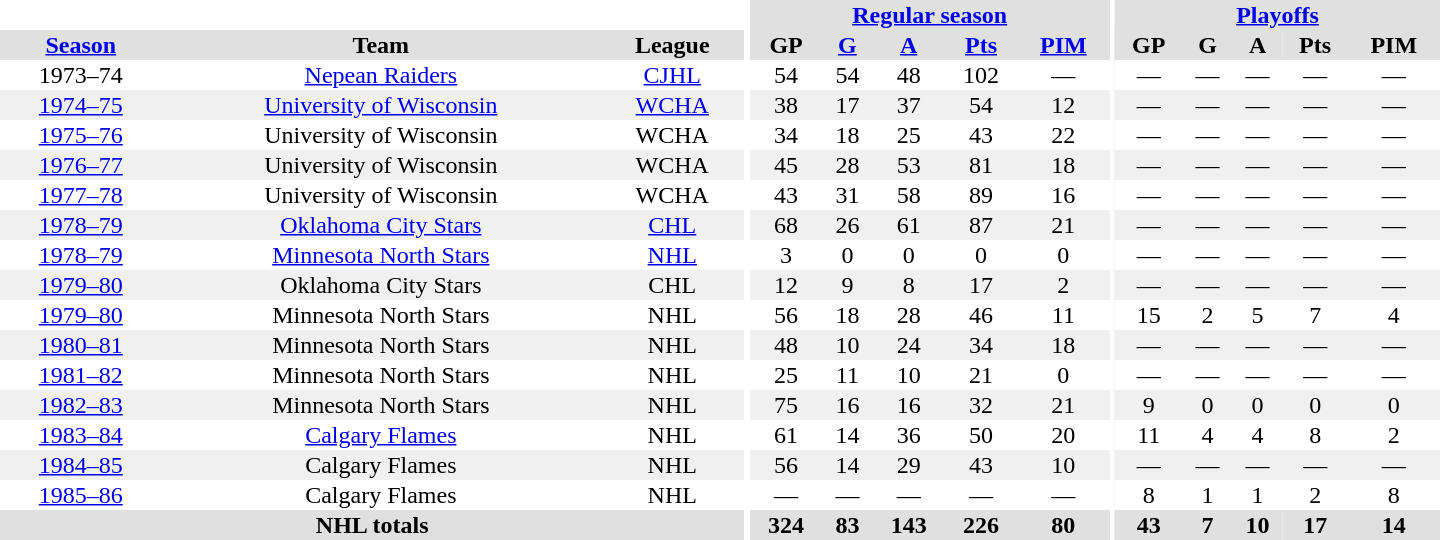<table border="0" cellpadding="1" cellspacing="0" style="text-align:center; width:60em">
<tr bgcolor="#e0e0e0">
<th colspan="3" bgcolor="#ffffff"></th>
<th rowspan="100" bgcolor="#ffffff"></th>
<th colspan="5"><a href='#'>Regular season</a></th>
<th rowspan="100" bgcolor="#ffffff"></th>
<th colspan="5"><a href='#'>Playoffs</a></th>
</tr>
<tr bgcolor="#e0e0e0">
<th><a href='#'>Season</a></th>
<th>Team</th>
<th>League</th>
<th>GP</th>
<th><a href='#'>G</a></th>
<th><a href='#'>A</a></th>
<th><a href='#'>Pts</a></th>
<th><a href='#'>PIM</a></th>
<th>GP</th>
<th>G</th>
<th>A</th>
<th>Pts</th>
<th>PIM</th>
</tr>
<tr>
<td>1973–74</td>
<td><a href='#'>Nepean Raiders</a></td>
<td><a href='#'>CJHL</a></td>
<td>54</td>
<td>54</td>
<td>48</td>
<td>102</td>
<td>—</td>
<td>—</td>
<td>—</td>
<td>—</td>
<td>—</td>
<td>—</td>
</tr>
<tr bgcolor="#f0f0f0">
<td><a href='#'>1974–75</a></td>
<td><a href='#'>University of Wisconsin</a></td>
<td><a href='#'>WCHA</a></td>
<td>38</td>
<td>17</td>
<td>37</td>
<td>54</td>
<td>12</td>
<td>—</td>
<td>—</td>
<td>—</td>
<td>—</td>
<td>—</td>
</tr>
<tr>
<td><a href='#'>1975–76</a></td>
<td>University of Wisconsin</td>
<td>WCHA</td>
<td>34</td>
<td>18</td>
<td>25</td>
<td>43</td>
<td>22</td>
<td>—</td>
<td>—</td>
<td>—</td>
<td>—</td>
<td>—</td>
</tr>
<tr bgcolor="#f0f0f0">
<td><a href='#'>1976–77</a></td>
<td>University of Wisconsin</td>
<td>WCHA</td>
<td>45</td>
<td>28</td>
<td>53</td>
<td>81</td>
<td>18</td>
<td>—</td>
<td>—</td>
<td>—</td>
<td>—</td>
<td>—</td>
</tr>
<tr>
<td><a href='#'>1977–78</a></td>
<td>University of Wisconsin</td>
<td>WCHA</td>
<td>43</td>
<td>31</td>
<td>58</td>
<td>89</td>
<td>16</td>
<td>—</td>
<td>—</td>
<td>—</td>
<td>—</td>
<td>—</td>
</tr>
<tr bgcolor="#f0f0f0">
<td><a href='#'>1978–79</a></td>
<td><a href='#'>Oklahoma City Stars</a></td>
<td><a href='#'>CHL</a></td>
<td>68</td>
<td>26</td>
<td>61</td>
<td>87</td>
<td>21</td>
<td>—</td>
<td>—</td>
<td>—</td>
<td>—</td>
<td>—</td>
</tr>
<tr>
<td><a href='#'>1978–79</a></td>
<td><a href='#'>Minnesota North Stars</a></td>
<td><a href='#'>NHL</a></td>
<td>3</td>
<td>0</td>
<td>0</td>
<td>0</td>
<td>0</td>
<td>—</td>
<td>—</td>
<td>—</td>
<td>—</td>
<td>—</td>
</tr>
<tr bgcolor="#f0f0f0">
<td><a href='#'>1979–80</a></td>
<td>Oklahoma City Stars</td>
<td>CHL</td>
<td>12</td>
<td>9</td>
<td>8</td>
<td>17</td>
<td>2</td>
<td>—</td>
<td>—</td>
<td>—</td>
<td>—</td>
<td>—</td>
</tr>
<tr>
<td><a href='#'>1979–80</a></td>
<td>Minnesota North Stars</td>
<td>NHL</td>
<td>56</td>
<td>18</td>
<td>28</td>
<td>46</td>
<td>11</td>
<td>15</td>
<td>2</td>
<td>5</td>
<td>7</td>
<td>4</td>
</tr>
<tr bgcolor="#f0f0f0">
<td><a href='#'>1980–81</a></td>
<td>Minnesota North Stars</td>
<td>NHL</td>
<td>48</td>
<td>10</td>
<td>24</td>
<td>34</td>
<td>18</td>
<td>—</td>
<td>—</td>
<td>—</td>
<td>—</td>
<td>—</td>
</tr>
<tr>
<td><a href='#'>1981–82</a></td>
<td>Minnesota North Stars</td>
<td>NHL</td>
<td>25</td>
<td>11</td>
<td>10</td>
<td>21</td>
<td>0</td>
<td>—</td>
<td>—</td>
<td>—</td>
<td>—</td>
<td>—</td>
</tr>
<tr bgcolor="#f0f0f0">
<td><a href='#'>1982–83</a></td>
<td>Minnesota North Stars</td>
<td>NHL</td>
<td>75</td>
<td>16</td>
<td>16</td>
<td>32</td>
<td>21</td>
<td>9</td>
<td>0</td>
<td>0</td>
<td>0</td>
<td>0</td>
</tr>
<tr>
<td><a href='#'>1983–84</a></td>
<td><a href='#'>Calgary Flames</a></td>
<td>NHL</td>
<td>61</td>
<td>14</td>
<td>36</td>
<td>50</td>
<td>20</td>
<td>11</td>
<td>4</td>
<td>4</td>
<td>8</td>
<td>2</td>
</tr>
<tr bgcolor="#f0f0f0">
<td><a href='#'>1984–85</a></td>
<td>Calgary Flames</td>
<td>NHL</td>
<td>56</td>
<td>14</td>
<td>29</td>
<td>43</td>
<td>10</td>
<td>—</td>
<td>—</td>
<td>—</td>
<td>—</td>
<td>—</td>
</tr>
<tr>
<td><a href='#'>1985–86</a></td>
<td>Calgary Flames</td>
<td>NHL</td>
<td>—</td>
<td>—</td>
<td>—</td>
<td>—</td>
<td>—</td>
<td>8</td>
<td>1</td>
<td>1</td>
<td>2</td>
<td>8</td>
</tr>
<tr bgcolor="#e0e0e0">
<th colspan="3">NHL totals</th>
<th>324</th>
<th>83</th>
<th>143</th>
<th>226</th>
<th>80</th>
<th>43</th>
<th>7</th>
<th>10</th>
<th>17</th>
<th>14</th>
</tr>
</table>
